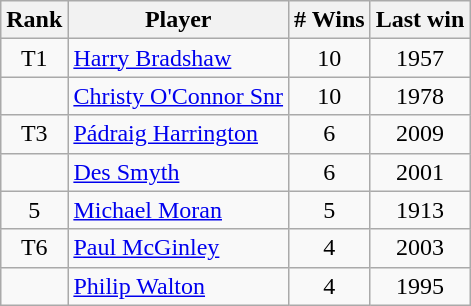<table class="wikitable" style="text-align:center">
<tr>
<th>Rank</th>
<th>Player</th>
<th># Wins</th>
<th>Last win</th>
</tr>
<tr>
<td>T1</td>
<td align=left><a href='#'>Harry Bradshaw</a></td>
<td>10</td>
<td>1957</td>
</tr>
<tr>
<td></td>
<td align=left><a href='#'>Christy O'Connor Snr</a></td>
<td>10</td>
<td>1978</td>
</tr>
<tr>
<td>T3</td>
<td align=left><a href='#'>Pádraig Harrington</a></td>
<td>6</td>
<td>2009</td>
</tr>
<tr>
<td></td>
<td align=left><a href='#'>Des Smyth</a></td>
<td>6</td>
<td>2001</td>
</tr>
<tr>
<td>5</td>
<td align=left><a href='#'>Michael Moran</a></td>
<td>5</td>
<td>1913</td>
</tr>
<tr>
<td>T6</td>
<td align=left><a href='#'>Paul McGinley</a></td>
<td>4</td>
<td>2003</td>
</tr>
<tr>
<td></td>
<td align=left><a href='#'>Philip Walton</a></td>
<td>4</td>
<td>1995</td>
</tr>
</table>
